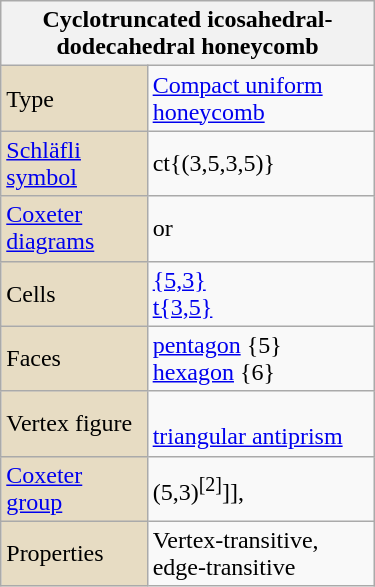<table class="wikitable" align="right" style="margin-left:10px" width="250">
<tr>
<th bgcolor=#e7dcc3 colspan=2>Cyclotruncated icosahedral-dodecahedral honeycomb</th>
</tr>
<tr>
<td bgcolor=#e7dcc3>Type</td>
<td><a href='#'>Compact uniform honeycomb</a></td>
</tr>
<tr>
<td bgcolor=#e7dcc3><a href='#'>Schläfli symbol</a></td>
<td>ct{(3,5,3,5)}</td>
</tr>
<tr>
<td bgcolor=#e7dcc3><a href='#'>Coxeter diagrams</a></td>
<td> or </td>
</tr>
<tr>
<td bgcolor=#e7dcc3>Cells</td>
<td><a href='#'>{5,3}</a> <br><a href='#'>t{3,5}</a> </td>
</tr>
<tr>
<td bgcolor=#e7dcc3>Faces</td>
<td><a href='#'>pentagon</a> {5}<br><a href='#'>hexagon</a> {6}</td>
</tr>
<tr>
<td bgcolor=#e7dcc3>Vertex figure</td>
<td><br><a href='#'>triangular antiprism</a></td>
</tr>
<tr>
<td bgcolor=#e7dcc3><a href='#'>Coxeter group</a></td>
<td>(5,3)<sup>[2]</sup>]], </td>
</tr>
<tr>
<td bgcolor=#e7dcc3>Properties</td>
<td>Vertex-transitive, edge-transitive</td>
</tr>
</table>
